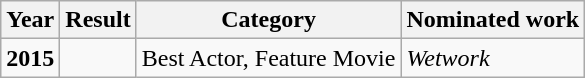<table class="wikitable">
<tr>
<th>Year</th>
<th>Result</th>
<th>Category</th>
<th>Nominated work</th>
</tr>
<tr>
<td><strong>2015</strong></td>
<td></td>
<td>Best Actor, Feature Movie</td>
<td><em>Wetwork</em></td>
</tr>
</table>
